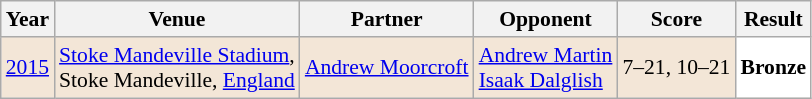<table class="sortable wikitable" style="font-size: 90%;">
<tr>
<th>Year</th>
<th>Venue</th>
<th>Partner</th>
<th>Opponent</th>
<th>Score</th>
<th>Result</th>
</tr>
<tr style="background:#F3E6D7">
<td align="center"><a href='#'>2015</a></td>
<td align="left"><a href='#'>Stoke Mandeville Stadium</a>,<br>Stoke Mandeville, <a href='#'>England</a></td>
<td align="left"> <a href='#'>Andrew Moorcroft</a></td>
<td align="left"> <a href='#'>Andrew Martin</a> <br>  <a href='#'>Isaak Dalglish</a></td>
<td align="left">7–21, 10–21</td>
<td style="text-align:left; background:white"> <strong>Bronze</strong></td>
</tr>
</table>
